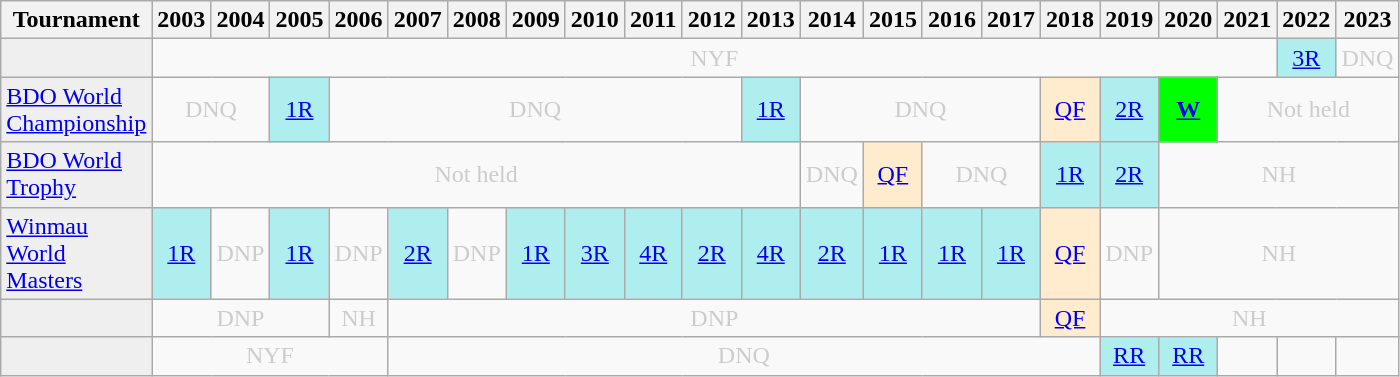<table class="wikitable" style="width:60%; margin:0">
<tr>
<th>Tournament</th>
<th>2003</th>
<th>2004</th>
<th>2005</th>
<th>2006</th>
<th>2007</th>
<th>2008</th>
<th>2009</th>
<th>2010</th>
<th>2011</th>
<th>2012</th>
<th>2013</th>
<th>2014</th>
<th>2015</th>
<th>2016</th>
<th>2017</th>
<th>2018</th>
<th>2019</th>
<th>2020</th>
<th>2021</th>
<th>2022</th>
<th>2023</th>
</tr>
<tr>
<td style="background:#efefef;"></td>
<td colspan="19" style="text-align:center; color:#ccc;">NYF</td>
<td style="text-align:center; background:#afeeee;"><a href='#'>3R</a></td>
<td style="text-align:center; color:#ccc;">DNQ</td>
</tr>
<tr>
<td style="background:#efefef;"><a href='#'>BDO World Championship</a></td>
<td colspan="2" style="text-align:center; color:#ccc;">DNQ</td>
<td style="text-align:center; background:#afeeee;"><a href='#'>1R</a></td>
<td colspan="7" style="text-align:center; color:#ccc;">DNQ</td>
<td style="text-align:center; background:#afeeee;"><a href='#'>1R</a></td>
<td colspan="4" style="text-align:center; color:#ccc;">DNQ</td>
<td style="text-align:center; background:#ffebcd;"><a href='#'>QF</a></td>
<td style="text-align:center; background:#afeeee;"><a href='#'>2R</a></td>
<td style="text-align:center; background:#0f0;"><strong><a href='#'>W</a></strong></td>
<td colspan="3" style="text-align:center; color:#ccc;">Not held</td>
</tr>
<tr>
<td style="background:#efefef;"><a href='#'>BDO World Trophy</a></td>
<td colspan="11" style="text-align:center; color:#ccc;">Not held</td>
<td style="text-align:center; color:#ccc;">DNQ</td>
<td style="text-align:center; background:#ffebcd;"><a href='#'>QF</a></td>
<td colspan="2" style="text-align:center; color:#ccc;">DNQ</td>
<td style="text-align:center; background:#afeeee;"><a href='#'>1R</a></td>
<td style="text-align:center; background:#afeeee;"><a href='#'>2R</a></td>
<td colspan="4" style="text-align:center; color:#ccc;">NH</td>
</tr>
<tr>
<td style="background:#efefef;"><a href='#'>Winmau World Masters</a></td>
<td style="text-align:center; background:#afeeee;"><a href='#'>1R</a></td>
<td colspan="1" style="text-align:center; color:#ccc;">DNP</td>
<td style="text-align:center; background:#afeeee;"><a href='#'>1R</a></td>
<td colspan="1" style="text-align:center; color:#ccc;">DNP</td>
<td style="text-align:center; background:#afeeee;"><a href='#'>2R</a></td>
<td colspan="1" style="text-align:center; color:#ccc;">DNP</td>
<td style="text-align:center; background:#afeeee;"><a href='#'>1R</a></td>
<td style="text-align:center; background:#afeeee;"><a href='#'>3R</a></td>
<td style="text-align:center; background:#afeeee;"><a href='#'>4R</a></td>
<td style="text-align:center; background:#afeeee;"><a href='#'>2R</a></td>
<td style="text-align:center; background:#afeeee;"><a href='#'>4R</a></td>
<td style="text-align:center; background:#afeeee;"><a href='#'>2R</a></td>
<td style="text-align:center; background:#afeeee;"><a href='#'>1R</a></td>
<td style="text-align:center; background:#afeeee;"><a href='#'>1R</a></td>
<td style="text-align:center; background:#afeeee;"><a href='#'>1R</a></td>
<td style="text-align:center; background:#ffebcd;"><a href='#'>QF</a></td>
<td colspan="1" style="text-align:center; color:#ccc;">DNP</td>
<td colspan="4"  style="text-align:center; color:#ccc;">NH</td>
</tr>
<tr>
<td style="background:#efefef;"></td>
<td colspan="3" style="text-align:center; color:#ccc;">DNP</td>
<td style="text-align:center; color:#ccc;">NH</td>
<td colspan="11" style="text-align:center; color:#ccc;">DNP</td>
<td style="text-align:center; background:#ffebcd;"><a href='#'>QF</a></td>
<td colspan="5" style="text-align:center; color:#ccc;">NH</td>
</tr>
<tr>
<td style="background:#efefef;"></td>
<td colspan="4" style="text-align:center; color:#ccc;">NYF</td>
<td colspan="12" style="text-align:center; color:#ccc;">DNQ</td>
<td style="text-align:center; background:#afeeee;"><a href='#'>RR</a></td>
<td style="text-align:center; background:#afeeee;"><a href='#'>RR</a></td>
<td></td>
<td></td>
<td></td>
</tr>
</table>
